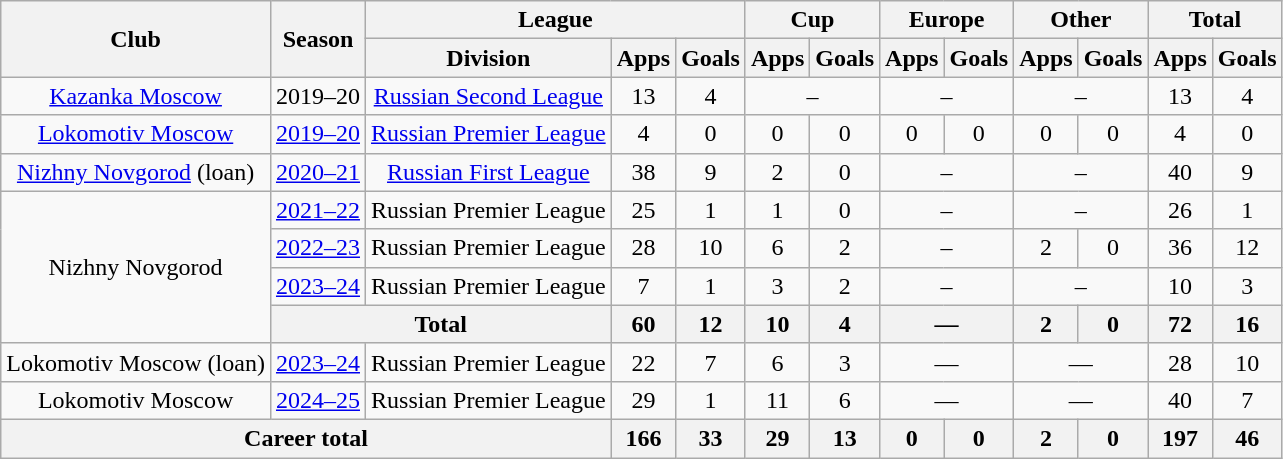<table class="wikitable" style="text-align: center;">
<tr>
<th rowspan="2">Club</th>
<th rowspan="2">Season</th>
<th colspan="3">League</th>
<th colspan="2">Cup</th>
<th colspan="2">Europe</th>
<th colspan="2">Other</th>
<th colspan="2">Total</th>
</tr>
<tr>
<th>Division</th>
<th>Apps</th>
<th>Goals</th>
<th>Apps</th>
<th>Goals</th>
<th>Apps</th>
<th>Goals</th>
<th>Apps</th>
<th>Goals</th>
<th>Apps</th>
<th>Goals</th>
</tr>
<tr>
<td><a href='#'>Kazanka Moscow</a></td>
<td>2019–20</td>
<td><a href='#'>Russian Second League</a></td>
<td>13</td>
<td>4</td>
<td colspan=2>–</td>
<td colspan=2>–</td>
<td colspan=2>–</td>
<td>13</td>
<td>4</td>
</tr>
<tr>
<td><a href='#'>Lokomotiv Moscow</a></td>
<td><a href='#'>2019–20</a></td>
<td><a href='#'>Russian Premier League</a></td>
<td>4</td>
<td>0</td>
<td>0</td>
<td>0</td>
<td>0</td>
<td>0</td>
<td>0</td>
<td>0</td>
<td>4</td>
<td>0</td>
</tr>
<tr>
<td><a href='#'>Nizhny Novgorod</a> (loan)</td>
<td><a href='#'>2020–21</a></td>
<td><a href='#'>Russian First League</a></td>
<td>38</td>
<td>9</td>
<td>2</td>
<td>0</td>
<td colspan=2>–</td>
<td colspan=2>–</td>
<td>40</td>
<td>9</td>
</tr>
<tr>
<td rowspan="4">Nizhny Novgorod</td>
<td><a href='#'>2021–22</a></td>
<td>Russian Premier League</td>
<td>25</td>
<td>1</td>
<td>1</td>
<td>0</td>
<td colspan=2>–</td>
<td colspan=2>–</td>
<td>26</td>
<td>1</td>
</tr>
<tr>
<td><a href='#'>2022–23</a></td>
<td>Russian Premier League</td>
<td>28</td>
<td>10</td>
<td>6</td>
<td>2</td>
<td colspan=2>–</td>
<td>2</td>
<td>0</td>
<td>36</td>
<td>12</td>
</tr>
<tr>
<td><a href='#'>2023–24</a></td>
<td>Russian Premier League</td>
<td>7</td>
<td>1</td>
<td>3</td>
<td>2</td>
<td colspan=2>–</td>
<td colspan=2>–</td>
<td>10</td>
<td>3</td>
</tr>
<tr>
<th colspan="2">Total</th>
<th>60</th>
<th>12</th>
<th>10</th>
<th>4</th>
<th colspan="2">—</th>
<th>2</th>
<th>0</th>
<th>72</th>
<th>16</th>
</tr>
<tr>
<td>Lokomotiv Moscow (loan)</td>
<td><a href='#'>2023–24</a></td>
<td>Russian Premier League</td>
<td>22</td>
<td>7</td>
<td>6</td>
<td>3</td>
<td colspan="2">—</td>
<td colspan="2">—</td>
<td>28</td>
<td>10</td>
</tr>
<tr>
<td>Lokomotiv Moscow</td>
<td><a href='#'>2024–25</a></td>
<td>Russian Premier League</td>
<td>29</td>
<td>1</td>
<td>11</td>
<td>6</td>
<td colspan="2">—</td>
<td colspan="2">—</td>
<td>40</td>
<td>7</td>
</tr>
<tr>
<th colspan="3">Career total</th>
<th>166</th>
<th>33</th>
<th>29</th>
<th>13</th>
<th>0</th>
<th>0</th>
<th>2</th>
<th>0</th>
<th>197</th>
<th>46</th>
</tr>
</table>
